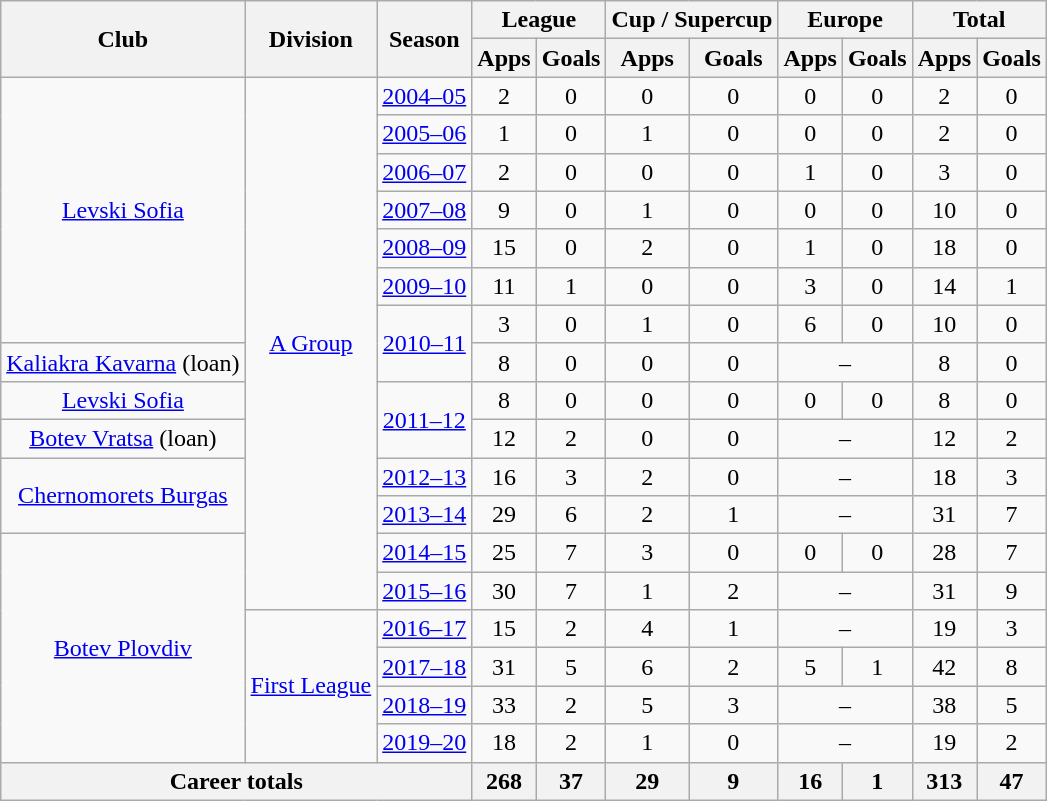<table class="wikitable" style="text-align: center;">
<tr>
<th rowspan="2">Club</th>
<th rowspan="2">Division</th>
<th rowspan="2">Season</th>
<th colspan="2">League</th>
<th colspan="2">Cup / Supercup</th>
<th colspan="2">Europe</th>
<th colspan="2">Total</th>
</tr>
<tr>
<th>Apps</th>
<th>Goals</th>
<th>Apps</th>
<th>Goals</th>
<th>Apps</th>
<th>Goals</th>
<th>Apps</th>
<th>Goals</th>
</tr>
<tr>
<td rowspan="7" valign="center"><a href='#'>Levski Sofia</a></td>
<td rowspan=14><a href='#'>A Group</a></td>
<td><a href='#'>2004–05</a></td>
<td>2</td>
<td>0</td>
<td>0</td>
<td>0</td>
<td>0</td>
<td>0</td>
<td>2</td>
<td>0</td>
</tr>
<tr>
<td><a href='#'>2005–06</a></td>
<td>1</td>
<td>0</td>
<td>1</td>
<td>0</td>
<td>0</td>
<td>0</td>
<td>2</td>
<td>0</td>
</tr>
<tr>
<td><a href='#'>2006–07</a></td>
<td>2</td>
<td>0</td>
<td>0</td>
<td>0</td>
<td>1</td>
<td>0</td>
<td>3</td>
<td>0</td>
</tr>
<tr>
<td><a href='#'>2007–08</a></td>
<td>9</td>
<td>0</td>
<td>1</td>
<td>0</td>
<td>0</td>
<td>0</td>
<td>10</td>
<td>0</td>
</tr>
<tr>
<td><a href='#'>2008–09</a></td>
<td>15</td>
<td>0</td>
<td>2</td>
<td>0</td>
<td>1</td>
<td>0</td>
<td>18</td>
<td>0</td>
</tr>
<tr>
<td><a href='#'>2009–10</a></td>
<td>11</td>
<td>1</td>
<td>0</td>
<td>0</td>
<td>3</td>
<td>0</td>
<td>14</td>
<td>1</td>
</tr>
<tr>
<td rowspan="2"><a href='#'>2010–11</a></td>
<td>3</td>
<td>0</td>
<td>1</td>
<td>0</td>
<td>6</td>
<td>0</td>
<td>10</td>
<td>0</td>
</tr>
<tr>
<td rowspan="1" valign="center"><a href='#'>Kaliakra Kavarna</a> (loan)</td>
<td>8</td>
<td>0</td>
<td>0</td>
<td>0</td>
<td colspan="2">–</td>
<td>8</td>
<td>0</td>
</tr>
<tr>
<td rowspan="1" valign="center"><a href='#'>Levski Sofia</a></td>
<td rowspan="2"><a href='#'>2011–12</a></td>
<td>8</td>
<td>0</td>
<td>0</td>
<td>0</td>
<td>0</td>
<td>0</td>
<td>8</td>
<td>0</td>
</tr>
<tr>
<td rowspan="1" valign="center"><a href='#'>Botev Vratsa</a> (loan)</td>
<td>12</td>
<td>2</td>
<td>0</td>
<td>0</td>
<td colspan="2">–</td>
<td>12</td>
<td>2</td>
</tr>
<tr>
<td rowspan="2" valign="center"><a href='#'>Chernomorets Burgas</a></td>
<td><a href='#'>2012–13</a></td>
<td>16</td>
<td>3</td>
<td>2</td>
<td>0</td>
<td colspan="2">–</td>
<td>18</td>
<td>3</td>
</tr>
<tr>
<td><a href='#'>2013–14</a></td>
<td>29</td>
<td>6</td>
<td>2</td>
<td>1</td>
<td colspan="2">–</td>
<td>31</td>
<td>7</td>
</tr>
<tr>
<td rowspan="6" valign="center"><a href='#'>Botev Plovdiv</a></td>
<td><a href='#'>2014–15</a></td>
<td>25</td>
<td>7</td>
<td>3</td>
<td>0</td>
<td>0</td>
<td>0</td>
<td>28</td>
<td>7</td>
</tr>
<tr>
<td><a href='#'>2015–16</a></td>
<td>30</td>
<td>7</td>
<td>1</td>
<td>2</td>
<td colspan="2">–</td>
<td>31</td>
<td>9</td>
</tr>
<tr>
<td rowspan=4><a href='#'>First League</a></td>
<td><a href='#'>2016–17</a></td>
<td>15</td>
<td>2</td>
<td>4</td>
<td>1</td>
<td colspan="2">–</td>
<td>19</td>
<td>3</td>
</tr>
<tr>
<td><a href='#'>2017–18</a></td>
<td>31</td>
<td>5</td>
<td>6</td>
<td>2</td>
<td>5</td>
<td>1</td>
<td>42</td>
<td>8</td>
</tr>
<tr>
<td><a href='#'>2018–19</a></td>
<td>33</td>
<td>2</td>
<td>5</td>
<td>3</td>
<td colspan="2">–</td>
<td>38</td>
<td>5</td>
</tr>
<tr>
<td><a href='#'>2019–20</a></td>
<td>18</td>
<td>2</td>
<td>1</td>
<td>0</td>
<td colspan="2">–</td>
<td>19</td>
<td>2</td>
</tr>
<tr>
<th colspan="3">Career totals</th>
<th>268</th>
<th>37</th>
<th>29</th>
<th>9</th>
<th>16</th>
<th>1</th>
<th>313</th>
<th>47</th>
</tr>
</table>
